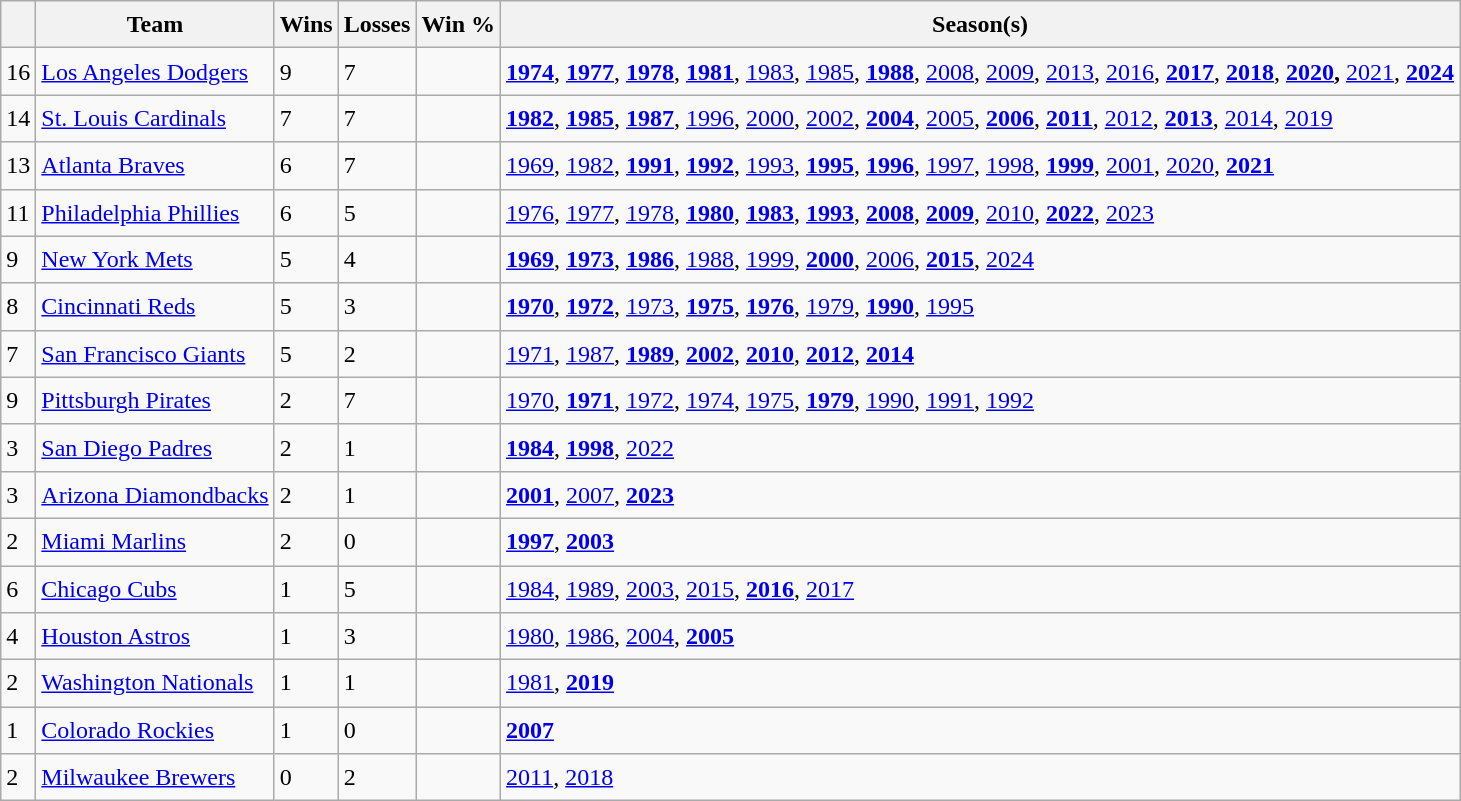<table class="wikitable sortable plainrowheaders" style="font-size:1.00em; line-height:1.5em;">
<tr>
<th scope="col"></th>
<th scope="col">Team</th>
<th scope="col">Wins</th>
<th scope="col">Losses</th>
<th scope="col">Win %</th>
<th scope="col" class="unsortable">Season(s)</th>
</tr>
<tr>
<td>16</td>
<td style="text-align:left;"><a href='#'>Los Angeles Dodgers</a></td>
<td>9</td>
<td>7</td>
<td></td>
<td align="left"><strong><a href='#'>1974</a></strong>, <strong><a href='#'>1977</a></strong>, <strong><a href='#'>1978</a></strong>, <strong><a href='#'>1981</a></strong>, <a href='#'>1983</a>, <a href='#'>1985</a>, <strong><a href='#'>1988</a></strong>, <a href='#'>2008</a>, <a href='#'>2009</a>, <a href='#'>2013</a>, <a href='#'>2016</a>, <strong><a href='#'>2017</a></strong>, <strong><a href='#'>2018</a></strong>, <strong><a href='#'>2020</a>,</strong> <a href='#'>2021</a>, <strong><a href='#'>2024</a></strong></td>
</tr>
<tr>
<td>14</td>
<td style="text-align:left;"><a href='#'>St. Louis Cardinals</a></td>
<td>7</td>
<td>7</td>
<td></td>
<td align="left"><strong><a href='#'>1982</a></strong>, <strong><a href='#'>1985</a></strong>, <strong><a href='#'>1987</a></strong>, <a href='#'>1996</a>, <a href='#'>2000</a>, <a href='#'>2002</a>, <strong><a href='#'>2004</a></strong>, <a href='#'>2005</a>, <strong><a href='#'>2006</a></strong>, <strong><a href='#'>2011</a></strong>, <a href='#'>2012</a>, <strong><a href='#'>2013</a></strong>, <a href='#'>2014</a>, <a href='#'>2019</a></td>
</tr>
<tr>
<td>13</td>
<td style="text-align:left;"><a href='#'>Atlanta Braves</a></td>
<td>6</td>
<td>7</td>
<td></td>
<td align="left"><a href='#'>1969</a>, <a href='#'>1982</a>, <strong><a href='#'>1991</a></strong>, <strong><a href='#'>1992</a></strong>, <a href='#'>1993</a>, <strong><a href='#'>1995</a></strong>, <strong><a href='#'>1996</a></strong>, <a href='#'>1997</a>, <a href='#'>1998</a>, <strong><a href='#'>1999</a></strong>, <a href='#'>2001</a>, <a href='#'>2020</a>, <strong><a href='#'>2021</a></strong></td>
</tr>
<tr>
<td>11</td>
<td style="text-align:left;"><a href='#'>Philadelphia Phillies</a></td>
<td>6</td>
<td>5</td>
<td></td>
<td align="left"><a href='#'>1976</a>, <a href='#'>1977</a>, <a href='#'>1978</a>, <strong><a href='#'>1980</a></strong>, <strong><a href='#'>1983</a></strong>, <strong><a href='#'>1993</a></strong>, <strong><a href='#'>2008</a></strong>, <strong><a href='#'>2009</a></strong>, <a href='#'>2010</a>, <strong><a href='#'>2022</a></strong>, <a href='#'>2023</a></td>
</tr>
<tr>
<td>9</td>
<td style="text-align:left;"><a href='#'>New York Mets</a></td>
<td>5</td>
<td>4</td>
<td></td>
<td align="left"><strong><a href='#'>1969</a></strong>, <strong><a href='#'>1973</a></strong>, <strong><a href='#'>1986</a></strong>, <a href='#'>1988</a>, <a href='#'>1999</a>, <strong><a href='#'>2000</a></strong>, <a href='#'>2006</a>, <strong><a href='#'>2015</a></strong>, <a href='#'>2024</a></td>
</tr>
<tr>
<td>8</td>
<td style="text-align:left;"><a href='#'>Cincinnati Reds</a></td>
<td>5</td>
<td>3</td>
<td></td>
<td align="left"><strong><a href='#'>1970</a></strong>, <strong><a href='#'>1972</a></strong>, <a href='#'>1973</a>, <strong><a href='#'>1975</a></strong>, <strong><a href='#'>1976</a></strong>, <a href='#'>1979</a>, <strong><a href='#'>1990</a></strong>, <a href='#'>1995</a></td>
</tr>
<tr>
<td>7</td>
<td style="text-align:left;"><a href='#'>San Francisco Giants</a></td>
<td>5</td>
<td>2</td>
<td></td>
<td align="left"><a href='#'>1971</a>, <a href='#'>1987</a>, <strong><a href='#'>1989</a></strong>, <strong><a href='#'>2002</a></strong>, <strong><a href='#'>2010</a></strong>, <strong><a href='#'>2012</a></strong>, <strong><a href='#'>2014</a></strong></td>
</tr>
<tr>
<td>9</td>
<td style="text-align:left;"><a href='#'>Pittsburgh Pirates</a></td>
<td>2</td>
<td>7</td>
<td></td>
<td align="left"><a href='#'>1970</a>, <strong><a href='#'>1971</a></strong>, <a href='#'>1972</a>, <a href='#'>1974</a>, <a href='#'>1975</a>, <strong><a href='#'>1979</a></strong>, <a href='#'>1990</a>, <a href='#'>1991</a>, <a href='#'>1992</a></td>
</tr>
<tr>
<td>3</td>
<td style="text-align:left;"><a href='#'>San Diego Padres</a></td>
<td>2</td>
<td>1</td>
<td></td>
<td align="left"><strong><a href='#'>1984</a></strong>, <strong><a href='#'>1998</a></strong>, <a href='#'>2022</a></td>
</tr>
<tr>
<td>3</td>
<td style="text-align:left;"><a href='#'>Arizona Diamondbacks</a></td>
<td>2</td>
<td>1</td>
<td></td>
<td align="left"><strong><a href='#'>2001</a></strong>, <a href='#'>2007</a>, <strong><a href='#'>2023</a></strong></td>
</tr>
<tr>
<td>2</td>
<td style="text-align:left;"><a href='#'>Miami Marlins</a></td>
<td>2</td>
<td>0</td>
<td></td>
<td align="left"><strong><a href='#'>1997</a></strong>, <strong><a href='#'>2003</a></strong></td>
</tr>
<tr>
<td>6</td>
<td style="text-align:left;"><a href='#'>Chicago Cubs</a></td>
<td>1</td>
<td>5</td>
<td></td>
<td align="left"><a href='#'>1984</a>, <a href='#'>1989</a>, <a href='#'>2003</a>, <a href='#'>2015</a>, <strong><a href='#'>2016</a></strong>, <a href='#'>2017</a></td>
</tr>
<tr>
<td>4</td>
<td style="text-align:left;"><a href='#'>Houston Astros</a></td>
<td>1</td>
<td>3</td>
<td></td>
<td align="left"><a href='#'>1980</a>, <a href='#'>1986</a>, <a href='#'>2004</a>, <strong><a href='#'>2005</a></strong></td>
</tr>
<tr>
<td>2</td>
<td style="text-align:left;"><a href='#'>Washington Nationals</a></td>
<td>1</td>
<td>1</td>
<td></td>
<td align="left"><a href='#'>1981</a>, <strong><a href='#'>2019</a></strong></td>
</tr>
<tr>
<td>1</td>
<td style="text-align:left;"><a href='#'>Colorado Rockies</a></td>
<td>1</td>
<td>0</td>
<td></td>
<td align="left"><strong><a href='#'>2007</a></strong></td>
</tr>
<tr>
<td>2</td>
<td style="text-align:left;"><a href='#'>Milwaukee Brewers</a></td>
<td>0</td>
<td>2</td>
<td></td>
<td align="left"><a href='#'>2011</a>, <a href='#'>2018</a></td>
</tr>
</table>
